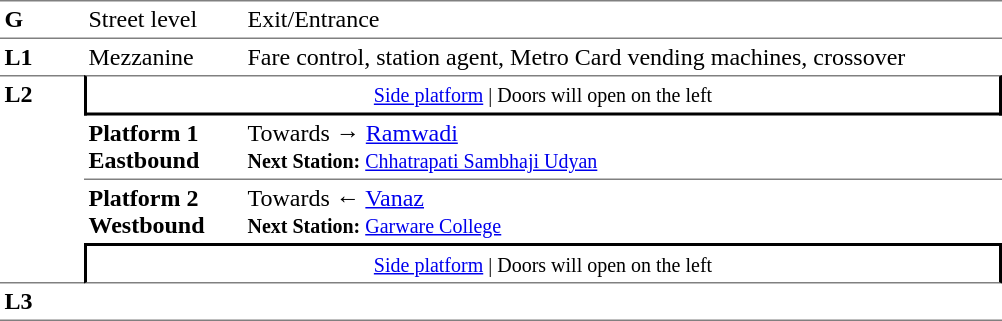<table table border=0 cellspacing=0 cellpadding=3>
<tr>
<td style="border-bottom:solid 1px grey;border-top:solid 1px grey;" width=50 valign=top><strong>G</strong></td>
<td style="border-top:solid 1px grey;border-bottom:solid 1px grey;" width=100 valign=top>Street level</td>
<td style="border-top:solid 1px grey;border-bottom:solid 1px grey;" width=500 valign=top>Exit/Entrance</td>
</tr>
<tr>
<td valign=top><strong>L1</strong></td>
<td valign=top>Mezzanine</td>
<td valign=top>Fare control, station agent, Metro Card vending machines, crossover<br></td>
</tr>
<tr>
<td style="border-top:solid 1px grey;border-bottom:solid 1px grey;" width=50 rowspan=4 valign=top><strong>L2</strong></td>
<td style="border-top:solid 1px grey;border-right:solid 2px black;border-left:solid 2px black;border-bottom:solid 2px black;text-align:center;" colspan=2><small><a href='#'>Side platform</a> | Doors will open on the left </small></td>
</tr>
<tr>
<td style="border-bottom:solid 1px grey;" width=100><span><strong>Platform 1</strong><br><strong>Eastbound</strong></span></td>
<td style="border-bottom:solid 1px grey;" width=500>Towards → <a href='#'>Ramwadi</a><br><small><strong>Next Station:</strong> <a href='#'>Chhatrapati Sambhaji Udyan</a></small></td>
</tr>
<tr>
<td><span><strong>Platform 2</strong><br><strong>Westbound</strong></span></td>
<td>Towards ← <a href='#'>Vanaz</a><br><small><strong>Next Station:</strong> <a href='#'>Garware College</a></small></td>
</tr>
<tr>
<td style="border-top:solid 2px black;border-right:solid 2px black;border-left:solid 2px black;border-bottom:solid 1px grey;" colspan=2  align=center><small><a href='#'>Side platform</a> | Doors will open on the left </small></td>
</tr>
<tr>
<td style="border-bottom:solid 1px grey;" width=50 rowspan=2 valign=top><strong>L3</strong></td>
<td style="border-bottom:solid 1px grey;" width=100></td>
<td style="border-bottom:solid 1px grey;" width=500></td>
</tr>
<tr>
</tr>
</table>
